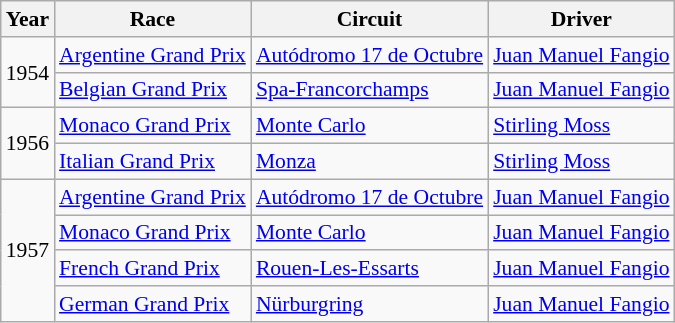<table class="wikitable" style="font-size:90%;">
<tr>
<th>Year</th>
<th>Race</th>
<th>Circuit</th>
<th>Driver</th>
</tr>
<tr>
<td rowspan=2>1954</td>
<td> <a href='#'>Argentine Grand Prix</a></td>
<td><a href='#'>Autódromo 17 de Octubre</a></td>
<td> <a href='#'>Juan Manuel Fangio</a></td>
</tr>
<tr>
<td> <a href='#'>Belgian Grand Prix</a></td>
<td><a href='#'>Spa-Francorchamps</a></td>
<td> <a href='#'>Juan Manuel Fangio</a></td>
</tr>
<tr>
<td rowspan = 2>1956</td>
<td> <a href='#'>Monaco Grand Prix</a></td>
<td><a href='#'>Monte Carlo</a></td>
<td> <a href='#'>Stirling Moss</a></td>
</tr>
<tr>
<td> <a href='#'>Italian Grand Prix</a></td>
<td><a href='#'>Monza</a></td>
<td> <a href='#'>Stirling Moss</a></td>
</tr>
<tr>
<td rowspan = 4>1957</td>
<td> <a href='#'>Argentine Grand Prix</a></td>
<td><a href='#'>Autódromo 17 de Octubre</a></td>
<td> <a href='#'>Juan Manuel Fangio</a></td>
</tr>
<tr>
<td> <a href='#'>Monaco Grand Prix</a></td>
<td><a href='#'>Monte Carlo</a></td>
<td> <a href='#'>Juan Manuel Fangio</a></td>
</tr>
<tr>
<td> <a href='#'>French Grand Prix</a></td>
<td><a href='#'>Rouen-Les-Essarts</a></td>
<td> <a href='#'>Juan Manuel Fangio</a></td>
</tr>
<tr>
<td> <a href='#'>German Grand Prix</a></td>
<td><a href='#'>Nürburgring</a></td>
<td> <a href='#'>Juan Manuel Fangio</a></td>
</tr>
</table>
